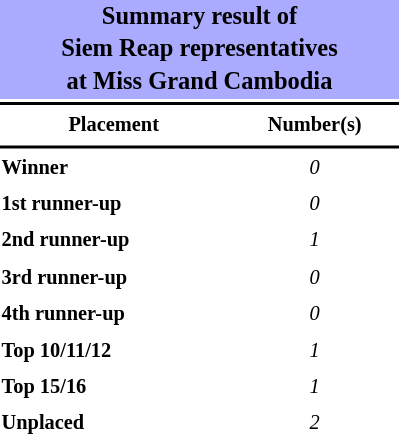<table style="width: 270px; font-size:85%; line-height:1.5em;">
<tr>
<th colspan="2" align="center" style="background:#AAF;"><big>Summary result of<br>Siem Reap representatives<br>at Miss Grand Cambodia</big></th>
</tr>
<tr>
<td colspan="2" style="background:black"></td>
</tr>
<tr>
<th scope="col">Placement</th>
<th scope="col">Number(s)</th>
</tr>
<tr>
<td colspan="2" style="background:black"></td>
</tr>
<tr>
<td align="left"><strong>Winner</strong></td>
<td align="center"><em>0</em></td>
</tr>
<tr>
<td align="left"><strong>1st runner-up</strong></td>
<td align="center"><em>0</em></td>
</tr>
<tr>
<td align="left"><strong>2nd runner-up</strong></td>
<td align="center"><em>1</em></td>
</tr>
<tr>
<td align="left"><strong>3rd runner-up</strong></td>
<td align="center"><em>0</em></td>
</tr>
<tr>
<td align="left"><strong>4th runner-up</strong></td>
<td align="center"><em>0</em></td>
</tr>
<tr>
<td align="left"><strong>Top 10/11/12</strong></td>
<td align="center"><em>1</em></td>
</tr>
<tr>
<td align="left"><strong>Top 15/16</strong></td>
<td align="center"><em>1</em></td>
</tr>
<tr>
<td align="left"><strong>Unplaced</strong></td>
<td align="center"><em>2</em></td>
</tr>
</table>
